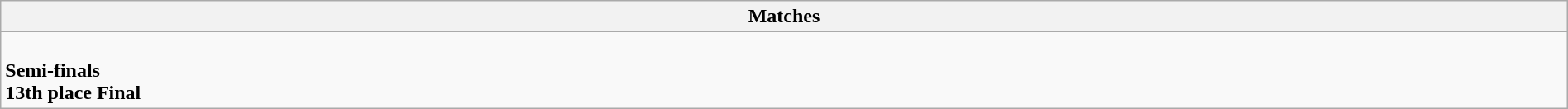<table class="wikitable collapsible collapsed" style="width:100%;">
<tr>
<th>Matches</th>
</tr>
<tr>
<td><br><strong>Semi-finals</strong>

<br><strong>13th place Final</strong>
</td>
</tr>
</table>
